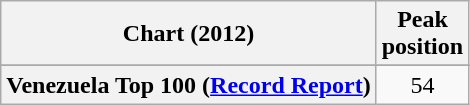<table class="wikitable sortable plainrowheaders">
<tr>
<th>Chart (2012)</th>
<th>Peak<br>position</th>
</tr>
<tr>
</tr>
<tr>
</tr>
<tr>
</tr>
<tr>
</tr>
<tr>
</tr>
<tr>
</tr>
<tr>
</tr>
<tr>
</tr>
<tr>
</tr>
<tr>
</tr>
<tr>
</tr>
<tr>
</tr>
<tr>
</tr>
<tr>
</tr>
<tr>
</tr>
<tr>
<th scope=row>Venezuela Top 100 (<a href='#'>Record Report</a>)</th>
<td align="center">54</td>
</tr>
</table>
